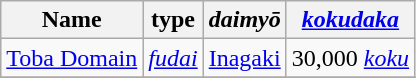<table class=wikitable>
<tr>
<th>Name</th>
<th>type</th>
<th><em>daimyō</em></th>
<th><em><a href='#'>kokudaka</a></em></th>
</tr>
<tr>
<td><a href='#'>Toba Domain</a></td>
<td><em><a href='#'>fudai</a></em></td>
<td><a href='#'>Inagaki</a></td>
<td>30,000 <em><a href='#'>koku</a></em></td>
</tr>
<tr>
</tr>
</table>
